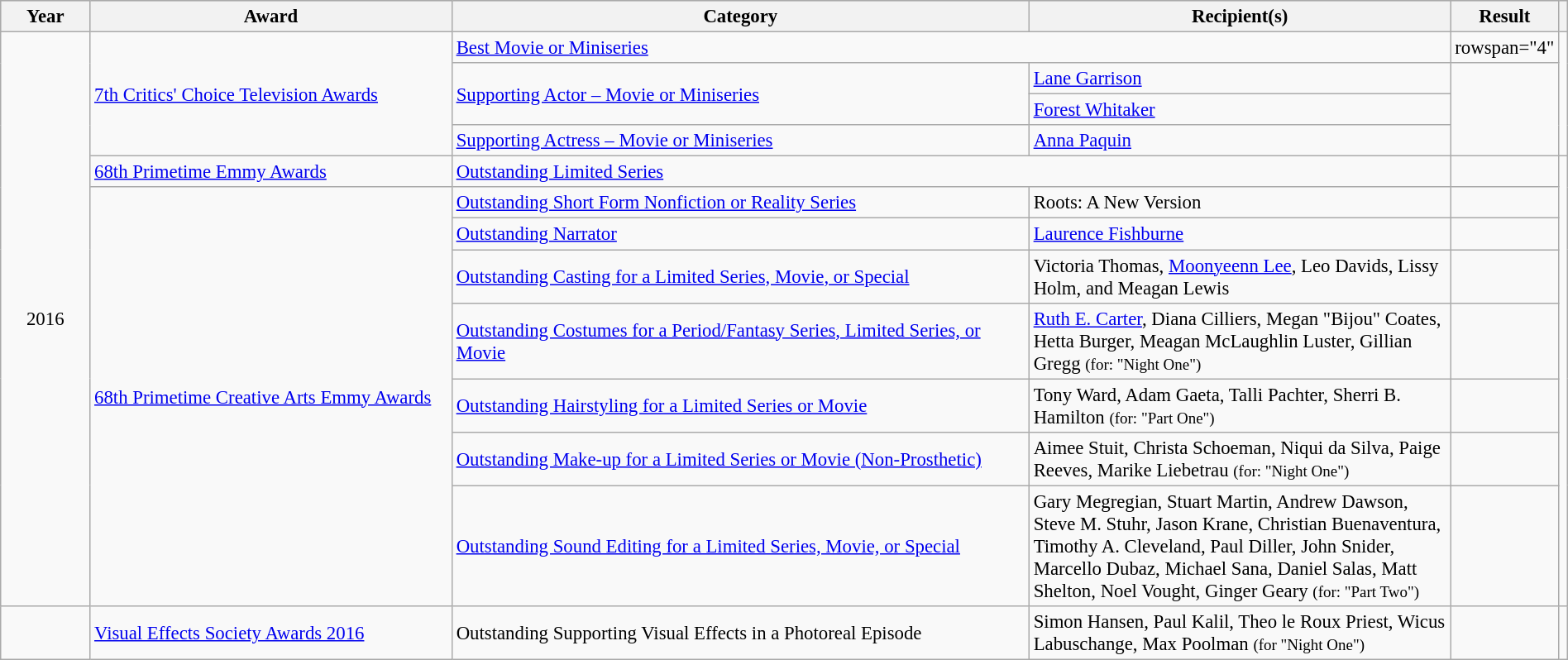<table class="wikitable" width="100%" style="font-size: 95%;">
<tr style="background:#ccc; text-align:center;">
<th scope="col" width="6%">Year</th>
<th scope="col" width="25%">Award</th>
<th scope="col" width="40%">Category</th>
<th scope="col" width="30%">Recipient(s)</th>
<th scope="col" width="10%">Result</th>
<th></th>
</tr>
<tr>
<td rowspan="12" style="text-align:center;">2016</td>
<td rowspan="4"><a href='#'>7th Critics' Choice Television Awards</a></td>
<td colspan="2"><a href='#'>Best Movie or Miniseries</a></td>
<td>rowspan="4" </td>
<td rowspan="4"></td>
</tr>
<tr>
<td rowspan="2"><a href='#'>Supporting Actor – Movie or Miniseries</a></td>
<td><a href='#'>Lane Garrison</a></td>
</tr>
<tr>
<td><a href='#'>Forest Whitaker</a></td>
</tr>
<tr>
<td><a href='#'>Supporting Actress – Movie or Miniseries</a></td>
<td><a href='#'>Anna Paquin</a></td>
</tr>
<tr>
<td><a href='#'>68th Primetime Emmy Awards</a></td>
<td colspan="2"><a href='#'>Outstanding Limited Series</a></td>
<td></td>
<td rowspan="8"></td>
</tr>
<tr>
<td rowspan="7"><a href='#'>68th Primetime Creative Arts Emmy Awards</a></td>
<td><a href='#'>Outstanding Short Form Nonfiction or Reality Series</a></td>
<td>Roots: A New Version</td>
<td></td>
</tr>
<tr>
<td><a href='#'>Outstanding Narrator</a></td>
<td><a href='#'>Laurence Fishburne</a></td>
<td></td>
</tr>
<tr>
<td><a href='#'>Outstanding Casting for a Limited Series, Movie, or Special</a></td>
<td>Victoria Thomas, <a href='#'>Moonyeenn Lee</a>, Leo Davids, Lissy Holm, and Meagan Lewis</td>
<td></td>
</tr>
<tr>
<td><a href='#'>Outstanding Costumes for a Period/Fantasy Series, Limited Series, or Movie</a></td>
<td><a href='#'>Ruth E. Carter</a>, Diana Cilliers, Megan "Bijou" Coates, Hetta Burger, Meagan McLaughlin Luster, Gillian Gregg <small>(for: "Night One")</small></td>
<td></td>
</tr>
<tr>
<td><a href='#'>Outstanding Hairstyling for a Limited Series or Movie</a></td>
<td>Tony Ward, Adam Gaeta, Talli Pachter, Sherri B. Hamilton <small>(for: "Part One")</small></td>
<td></td>
</tr>
<tr>
<td><a href='#'>Outstanding Make-up for a Limited Series or Movie (Non-Prosthetic)</a></td>
<td>Aimee Stuit, Christa Schoeman, Niqui da Silva, Paige Reeves, Marike Liebetrau <small>(for: "Night One")</small></td>
<td></td>
</tr>
<tr>
<td><a href='#'>Outstanding Sound Editing for a Limited Series, Movie, or Special</a></td>
<td>Gary Megregian, Stuart Martin, Andrew Dawson, Steve M. Stuhr, Jason Krane, Christian Buenaventura, Timothy A. Cleveland, Paul Diller, John Snider, Marcello Dubaz, Michael Sana, Daniel Salas, Matt Shelton, Noel Vought, Ginger Geary <small>(for: "Part Two")</small></td>
<td></td>
</tr>
<tr>
<td></td>
<td><a href='#'>Visual Effects Society Awards 2016</a></td>
<td>Outstanding Supporting Visual Effects in a Photoreal Episode</td>
<td>Simon Hansen, Paul Kalil, Theo le Roux Priest, Wicus Labuschange, Max Poolman <small>(for "Night One")</small></td>
<td></td>
<td></td>
</tr>
</table>
